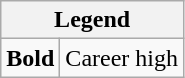<table class="wikitable mw-collapsible mw-collapsed">
<tr>
<th colspan="2">Legend</th>
</tr>
<tr>
<td><strong>Bold</strong></td>
<td>Career high</td>
</tr>
</table>
